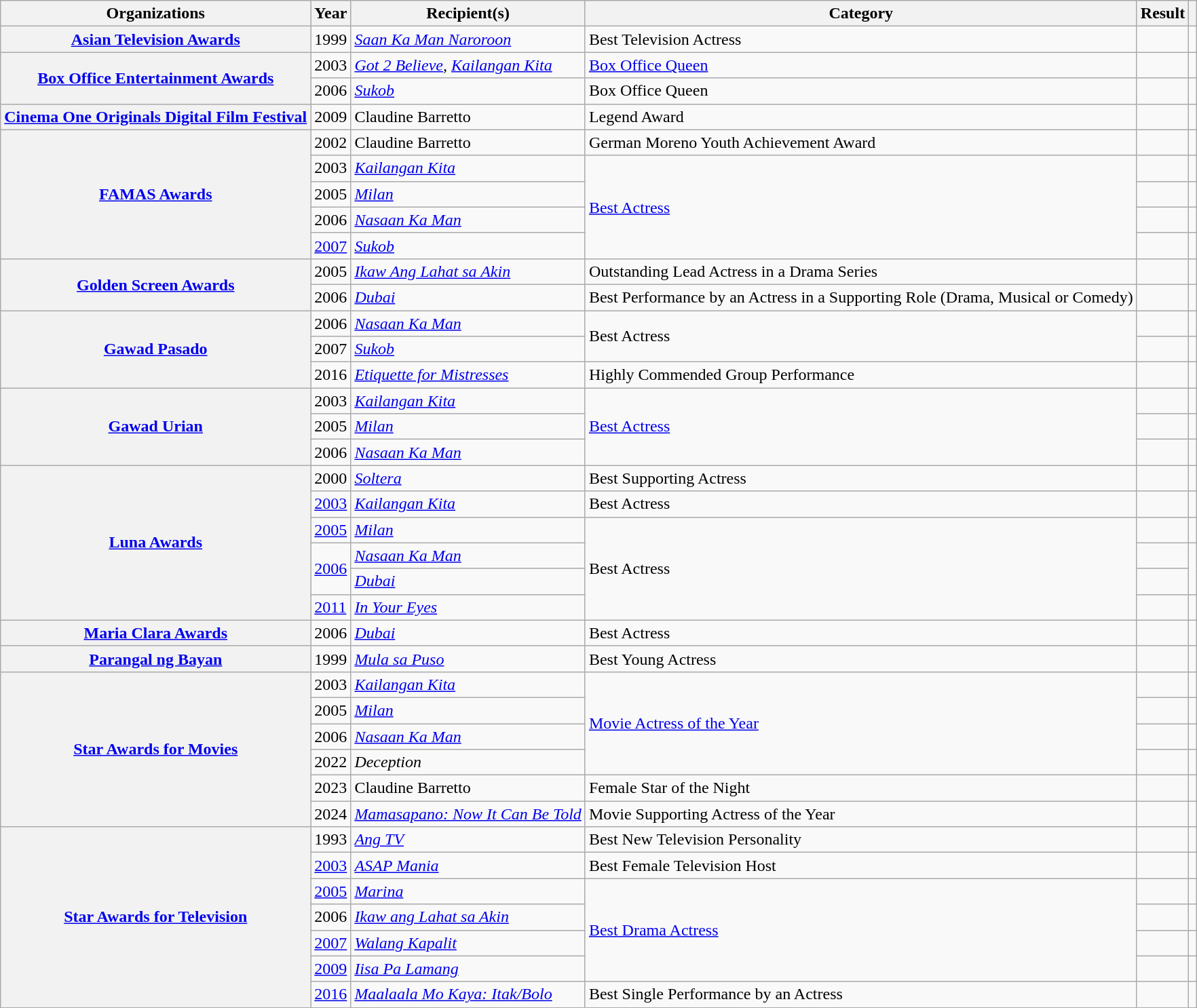<table class="wikitable sortable plainrowheaders">
<tr>
<th scope="col">Organizations</th>
<th scope="col">Year</th>
<th scope="col">Recipient(s)</th>
<th scope="col">Category</th>
<th scope="col">Result</th>
<th scope="col" class="unsortable"></th>
</tr>
<tr>
<th scope="rowgroup"><a href='#'>Asian Television Awards</a></th>
<td>1999</td>
<td><em><a href='#'>Saan Ka Man Naroroon</a></em></td>
<td>Best Television Actress</td>
<td></td>
<td></td>
</tr>
<tr>
<th scope="rowgroup" rowspan="2"><a href='#'>Box Office Entertainment Awards</a></th>
<td>2003</td>
<td><em><a href='#'>Got 2 Believe</a>, <a href='#'>Kailangan Kita</a></em></td>
<td><a href='#'>Box Office Queen</a></td>
<td></td>
<td></td>
</tr>
<tr>
<td>2006</td>
<td><em><a href='#'>Sukob</a></em></td>
<td>Box Office Queen</td>
<td></td>
<td></td>
</tr>
<tr>
<th scope="rowgroup"><a href='#'>Cinema One Originals Digital Film Festival</a></th>
<td>2009</td>
<td>Claudine Barretto</td>
<td>Legend Award</td>
<td></td>
<td></td>
</tr>
<tr>
<th scope="rowgroup" rowspan="5"><a href='#'>FAMAS Awards</a></th>
<td>2002</td>
<td>Claudine Barretto</td>
<td>German Moreno Youth Achievement Award</td>
<td></td>
<td></td>
</tr>
<tr>
<td>2003</td>
<td><em><a href='#'>Kailangan Kita</a></em></td>
<td rowspan="4"><a href='#'>Best Actress</a></td>
<td></td>
<td></td>
</tr>
<tr>
<td>2005</td>
<td><em><a href='#'>Milan</a></em></td>
<td></td>
<td></td>
</tr>
<tr>
<td>2006</td>
<td><em><a href='#'>Nasaan Ka Man</a></em></td>
<td></td>
<td></td>
</tr>
<tr>
<td><a href='#'>2007</a></td>
<td><em><a href='#'>Sukob</a></em></td>
<td></td>
<td></td>
</tr>
<tr>
<th scope="rowgroup" rowspan="2"><a href='#'>Golden Screen Awards</a></th>
<td>2005</td>
<td><em><a href='#'>Ikaw Ang Lahat sa Akin</a></em></td>
<td>Outstanding Lead Actress in a Drama Series</td>
<td></td>
<td></td>
</tr>
<tr>
<td>2006</td>
<td><em><a href='#'>Dubai</a></em></td>
<td>Best Performance by an Actress in a Supporting Role (Drama, Musical or Comedy)</td>
<td></td>
<td></td>
</tr>
<tr>
<th scope="rowgroup" rowspan="3"><a href='#'>Gawad Pasado</a></th>
<td>2006</td>
<td><em><a href='#'>Nasaan Ka Man</a></em></td>
<td rowspan="2">Best Actress</td>
<td></td>
<td></td>
</tr>
<tr>
<td>2007</td>
<td><em><a href='#'>Sukob</a></em></td>
<td></td>
<td></td>
</tr>
<tr>
<td>2016</td>
<td><em><a href='#'>Etiquette for Mistresses</a></em></td>
<td>Highly Commended Group Performance</td>
<td></td>
<td></td>
</tr>
<tr>
<th scope="rowgroup" rowspan="3"><a href='#'>Gawad Urian</a></th>
<td>2003</td>
<td><em><a href='#'>Kailangan Kita</a></em></td>
<td rowspan="3"><a href='#'>Best Actress</a></td>
<td></td>
<td></td>
</tr>
<tr>
<td>2005</td>
<td><em><a href='#'>Milan</a></em></td>
<td></td>
<td></td>
</tr>
<tr>
<td>2006</td>
<td><em><a href='#'>Nasaan Ka Man</a></em></td>
<td></td>
<td></td>
</tr>
<tr>
<th scope="rowgroup" rowspan="6"><a href='#'>Luna Awards</a></th>
<td>2000</td>
<td><em><a href='#'>Soltera</a></em></td>
<td>Best Supporting Actress</td>
<td></td>
<td></td>
</tr>
<tr>
<td><a href='#'>2003</a></td>
<td><em><a href='#'>Kailangan Kita</a></em></td>
<td>Best Actress</td>
<td></td>
<td></td>
</tr>
<tr>
<td><a href='#'>2005</a></td>
<td><em><a href='#'>Milan</a></em></td>
<td rowspan="4">Best Actress</td>
<td></td>
<td></td>
</tr>
<tr>
<td rowspan="2"><a href='#'>2006</a></td>
<td><em><a href='#'>Nasaan Ka Man</a></em></td>
<td></td>
<td rowspan="2"></td>
</tr>
<tr>
<td><em><a href='#'>Dubai</a></em></td>
<td></td>
</tr>
<tr>
<td><a href='#'>2011</a></td>
<td><em><a href='#'>In Your Eyes</a></em></td>
<td></td>
<td></td>
</tr>
<tr>
<th scope="rowgroup"><a href='#'>Maria Clara Awards</a></th>
<td>2006</td>
<td><em><a href='#'>Dubai</a></em></td>
<td>Best Actress</td>
<td></td>
<td></td>
</tr>
<tr>
<th scope="rowgroup"><a href='#'>Parangal ng Bayan</a></th>
<td>1999</td>
<td><em><a href='#'>Mula sa Puso</a></em></td>
<td>Best Young Actress</td>
<td></td>
<td></td>
</tr>
<tr>
<th scope="rowgroup" rowspan="6"><a href='#'>Star Awards for Movies</a></th>
<td>2003</td>
<td><em><a href='#'>Kailangan Kita</a></em></td>
<td rowspan="4"><a href='#'>Movie Actress of the Year</a></td>
<td></td>
<td></td>
</tr>
<tr>
<td>2005</td>
<td><em><a href='#'>Milan</a></em></td>
<td></td>
<td></td>
</tr>
<tr>
<td>2006</td>
<td><em><a href='#'>Nasaan Ka Man</a></em></td>
<td></td>
<td></td>
</tr>
<tr>
<td>2022</td>
<td><em>Deception</em></td>
<td></td>
<td></td>
</tr>
<tr>
<td>2023</td>
<td>Claudine Barretto</td>
<td>Female Star of the Night</td>
<td></td>
<td></td>
</tr>
<tr>
<td>2024</td>
<td><em><a href='#'>Mamasapano: Now It Can Be Told</a></em></td>
<td>Movie Supporting Actress of the Year</td>
<td></td>
<td></td>
</tr>
<tr>
<th rowspan="7" scope="rowgroup"><a href='#'>Star Awards for Television</a></th>
<td>1993</td>
<td><em><a href='#'>Ang TV</a></em></td>
<td>Best New Television Personality</td>
<td></td>
<td></td>
</tr>
<tr>
<td><a href='#'>2003</a></td>
<td><em><a href='#'>ASAP Mania</a></em></td>
<td>Best Female Television Host</td>
<td></td>
<td></td>
</tr>
<tr>
<td><a href='#'>2005</a></td>
<td><em><a href='#'>Marina</a></em></td>
<td rowspan="4"><a href='#'>Best Drama Actress</a></td>
<td></td>
<td></td>
</tr>
<tr>
<td>2006</td>
<td><em><a href='#'>Ikaw ang Lahat sa Akin</a></em></td>
<td></td>
<td></td>
</tr>
<tr>
<td><a href='#'>2007</a></td>
<td><em><a href='#'>Walang Kapalit</a></em></td>
<td></td>
<td></td>
</tr>
<tr>
<td><a href='#'>2009</a></td>
<td><em><a href='#'>Iisa Pa Lamang</a></em></td>
<td></td>
<td></td>
</tr>
<tr>
<td><a href='#'>2016</a></td>
<td><em><a href='#'>Maalaala Mo Kaya: Itak/Bolo</a></em></td>
<td>Best Single Performance by an Actress</td>
<td></td>
<td></td>
</tr>
</table>
